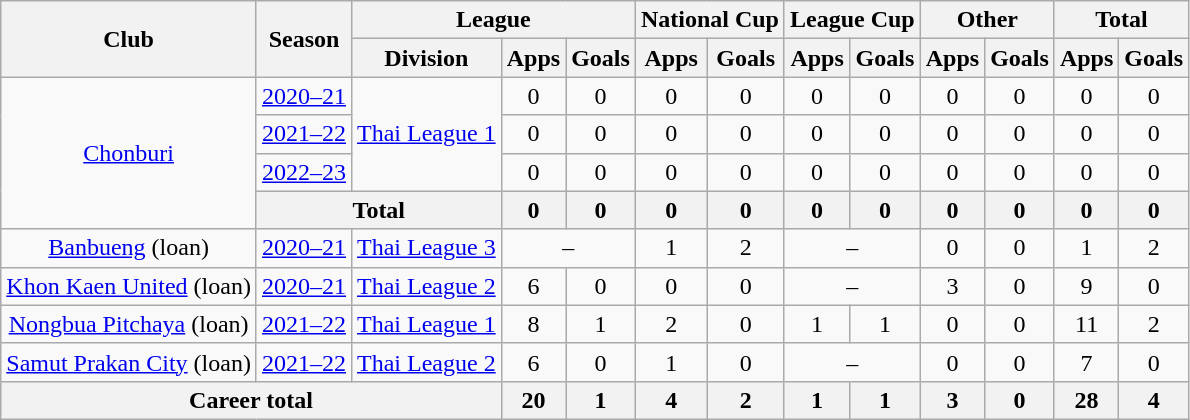<table class="wikitable" style="text-align: center">
<tr>
<th rowspan="2">Club</th>
<th rowspan="2">Season</th>
<th colspan="3">League</th>
<th colspan="2">National Cup</th>
<th colspan="2">League Cup</th>
<th colspan="2">Other</th>
<th colspan="2">Total</th>
</tr>
<tr>
<th>Division</th>
<th>Apps</th>
<th>Goals</th>
<th>Apps</th>
<th>Goals</th>
<th>Apps</th>
<th>Goals</th>
<th>Apps</th>
<th>Goals</th>
<th>Apps</th>
<th>Goals</th>
</tr>
<tr>
<td rowspan="4"><a href='#'>Chonburi</a></td>
<td><a href='#'>2020–21</a></td>
<td rowspan="3"><a href='#'>Thai League 1</a></td>
<td>0</td>
<td>0</td>
<td>0</td>
<td>0</td>
<td>0</td>
<td>0</td>
<td>0</td>
<td>0</td>
<td>0</td>
<td>0</td>
</tr>
<tr>
<td><a href='#'>2021–22</a></td>
<td>0</td>
<td>0</td>
<td>0</td>
<td>0</td>
<td>0</td>
<td>0</td>
<td>0</td>
<td>0</td>
<td>0</td>
<td>0</td>
</tr>
<tr>
<td><a href='#'>2022–23</a></td>
<td>0</td>
<td>0</td>
<td>0</td>
<td>0</td>
<td>0</td>
<td>0</td>
<td>0</td>
<td>0</td>
<td>0</td>
<td>0</td>
</tr>
<tr>
<th colspan="2"><strong>Total</strong></th>
<th>0</th>
<th>0</th>
<th>0</th>
<th>0</th>
<th>0</th>
<th>0</th>
<th>0</th>
<th>0</th>
<th>0</th>
<th>0</th>
</tr>
<tr>
<td><a href='#'>Banbueng</a> (loan)</td>
<td><a href='#'>2020–21</a></td>
<td><a href='#'>Thai League 3</a></td>
<td colspan="2">–</td>
<td>1</td>
<td>2</td>
<td colspan="2">–</td>
<td>0</td>
<td>0</td>
<td>1</td>
<td>2</td>
</tr>
<tr>
<td><a href='#'>Khon Kaen United</a> (loan)</td>
<td><a href='#'>2020–21</a></td>
<td><a href='#'>Thai League 2</a></td>
<td>6</td>
<td>0</td>
<td>0</td>
<td>0</td>
<td colspan="2">–</td>
<td>3</td>
<td>0</td>
<td>9</td>
<td>0</td>
</tr>
<tr>
<td><a href='#'>Nongbua Pitchaya</a> (loan)</td>
<td><a href='#'>2021–22</a></td>
<td><a href='#'>Thai League 1</a></td>
<td>8</td>
<td>1</td>
<td>2</td>
<td>0</td>
<td>1</td>
<td>1</td>
<td>0</td>
<td>0</td>
<td>11</td>
<td>2</td>
</tr>
<tr>
<td><a href='#'>Samut Prakan City</a> (loan)</td>
<td><a href='#'>2021–22</a></td>
<td><a href='#'>Thai League 2</a></td>
<td>6</td>
<td>0</td>
<td>1</td>
<td>0</td>
<td colspan="2">–</td>
<td>0</td>
<td>0</td>
<td>7</td>
<td>0</td>
</tr>
<tr>
<th colspan="3"><strong>Career total</strong></th>
<th>20</th>
<th>1</th>
<th>4</th>
<th>2</th>
<th>1</th>
<th>1</th>
<th>3</th>
<th>0</th>
<th>28</th>
<th>4</th>
</tr>
</table>
